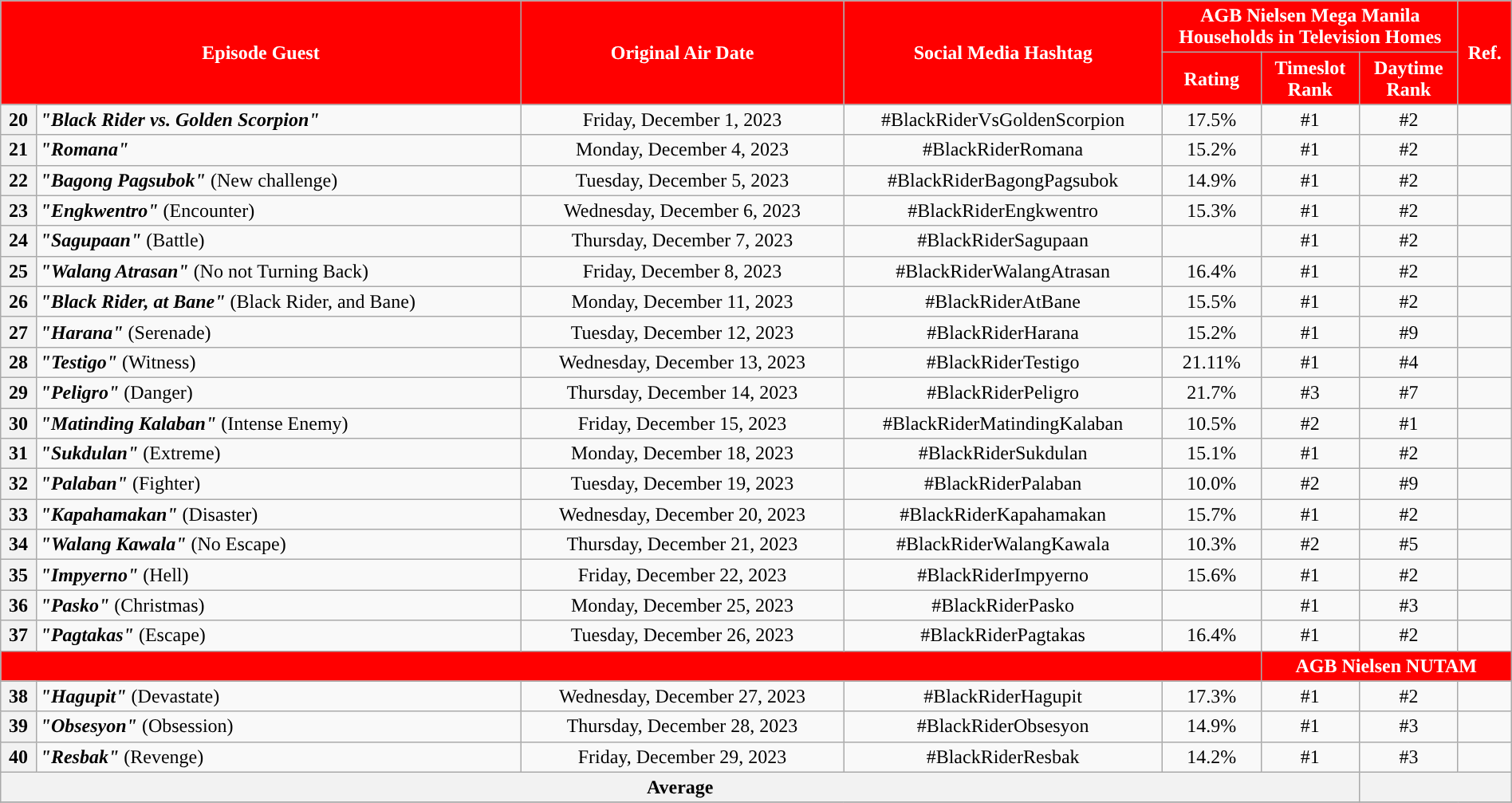<table class="wikitable" style="text-align:center; font-size:100%; line-height:18px;"  width="100%">
<tr>
<th colspan="2" rowspan="2" style="background-color:#FF0000; color:#ffffff;">Episode Guest</th>
<th style="background:#FF0000; color:white" rowspan="2">Original Air Date</th>
<th style="background:#FF0000; color:white" rowspan="2">Social Media Hashtag</th>
<th style="background-color:#FF0000; color:#ffffff;" colspan="3">AGB Nielsen Mega Manila Households in Television Homes</th>
<th rowspan="2" style="background:#FF0000; color:white">Ref.</th>
</tr>
<tr style="text-align: center style=">
<th style="background-color:#FF0000; width:75px; color:#ffffff;">Rating</th>
<th style="background-color:#FF0000; width:75px; color:#ffffff;">Timeslot Rank</th>
<th style="background-color:#FF0000; width:75px; color:#ffffff;">Daytime Rank</th>
</tr>
<tr>
<th>20</th>
<td style="text-align: left;"><strong><em>"Black Rider vs. Golden Scorpion"</em></strong></td>
<td>Friday, December 1, 2023</td>
<td>#BlackRiderVsGoldenScorpion</td>
<td>17.5%</td>
<td>#1</td>
<td>#2</td>
<td></td>
</tr>
<tr>
<th>21</th>
<td style="text-align: left;"><strong><em>"Romana"</em></strong></td>
<td>Monday, December 4, 2023</td>
<td>#BlackRiderRomana</td>
<td>15.2%</td>
<td>#1</td>
<td>#2</td>
<td></td>
</tr>
<tr>
<th>22</th>
<td style="text-align: left;"><strong><em>"Bagong Pagsubok"</em></strong> (New challenge)</td>
<td>Tuesday, December 5, 2023</td>
<td>#BlackRiderBagongPagsubok</td>
<td>14.9%</td>
<td>#1</td>
<td>#2</td>
<td></td>
</tr>
<tr>
<th>23</th>
<td style="text-align: left;"><strong><em>"Engkwentro"</em></strong> (Encounter)</td>
<td>Wednesday, December 6, 2023</td>
<td>#BlackRiderEngkwentro</td>
<td>15.3%</td>
<td>#1</td>
<td>#2</td>
<td></td>
</tr>
<tr>
<th>24</th>
<td style="text-align: left;"><strong><em>"Sagupaan"</em></strong> (Battle)</td>
<td>Thursday, December 7, 2023</td>
<td>#BlackRiderSagupaan</td>
<td></td>
<td>#1</td>
<td>#2</td>
<td></td>
</tr>
<tr>
<th>25</th>
<td style="text-align: left;"><strong><em>"Walang Atrasan"</em></strong> (No not Turning Back)</td>
<td>Friday, December 8, 2023</td>
<td>#BlackRiderWalangAtrasan</td>
<td>16.4%</td>
<td>#1</td>
<td>#2</td>
<td></td>
</tr>
<tr>
<th>26</th>
<td style="text-align: left;"><strong><em>"Black Rider, at Bane"</em></strong> (Black Rider, and Bane)</td>
<td>Monday, December 11, 2023</td>
<td>#BlackRiderAtBane</td>
<td>15.5%</td>
<td>#1</td>
<td>#2</td>
<td></td>
</tr>
<tr>
<th>27</th>
<td style="text-align: left;"><strong><em>"Harana"</em></strong> (Serenade)</td>
<td>Tuesday, December 12, 2023</td>
<td>#BlackRiderHarana</td>
<td>15.2%</td>
<td>#1</td>
<td>#9</td>
<td></td>
</tr>
<tr>
<th>28</th>
<td style="text-align: left;"><strong><em>"Testigo"</em></strong> (Witness)</td>
<td>Wednesday, December 13, 2023</td>
<td>#BlackRiderTestigo</td>
<td>21.11%</td>
<td>#1</td>
<td>#4</td>
<td></td>
</tr>
<tr>
<th>29</th>
<td style="text-align: left;"><strong><em>"Peligro"</em></strong> (Danger)</td>
<td>Thursday, December 14, 2023</td>
<td>#BlackRiderPeligro</td>
<td>21.7%</td>
<td>#3</td>
<td>#7</td>
<td></td>
</tr>
<tr>
<th>30</th>
<td style="text-align: left;"><strong><em>"Matinding Kalaban"</em></strong> (Intense Enemy)</td>
<td>Friday, December 15, 2023</td>
<td>#BlackRiderMatindingKalaban</td>
<td>10.5%</td>
<td>#2</td>
<td>#1</td>
<td></td>
</tr>
<tr>
<th>31</th>
<td style="text-align: left;"><strong><em>"Sukdulan"</em></strong> (Extreme)</td>
<td>Monday, December 18, 2023</td>
<td>#BlackRiderSukdulan</td>
<td>15.1%</td>
<td>#1</td>
<td>#2</td>
<td></td>
</tr>
<tr>
<th>32</th>
<td style="text-align: left;"><strong><em>"Palaban"</em></strong> (Fighter)</td>
<td>Tuesday, December 19, 2023</td>
<td>#BlackRiderPalaban</td>
<td>10.0%</td>
<td>#2</td>
<td>#9</td>
<td></td>
</tr>
<tr>
<th>33</th>
<td style="text-align: left;"><strong><em>"Kapahamakan"</em></strong> (Disaster)</td>
<td>Wednesday, December 20, 2023</td>
<td>#BlackRiderKapahamakan</td>
<td>15.7%</td>
<td>#1</td>
<td>#2</td>
<td></td>
</tr>
<tr>
<th>34</th>
<td style="text-align: left;"><strong><em>"Walang Kawala"</em></strong> (No Escape)</td>
<td>Thursday, December 21, 2023</td>
<td>#BlackRiderWalangKawala</td>
<td>10.3%</td>
<td>#2</td>
<td>#5</td>
<td></td>
</tr>
<tr>
<th>35</th>
<td style="text-align: left;"><strong><em>"Impyerno"</em></strong> (Hell)</td>
<td>Friday, December 22, 2023</td>
<td>#BlackRiderImpyerno</td>
<td>15.6%</td>
<td>#1</td>
<td>#2</td>
<td></td>
</tr>
<tr>
<th>36</th>
<td style="text-align: left;"><strong><em>"Pasko"</em></strong> (Christmas)</td>
<td>Monday, December 25, 2023</td>
<td>#BlackRiderPasko</td>
<td></td>
<td>#1</td>
<td>#3</td>
<td></td>
</tr>
<tr>
<th>37</th>
<td style="text-align: left;"><strong><em>"Pagtakas"</em></strong> (Escape)</td>
<td>Tuesday, December 26, 2023</td>
<td>#BlackRiderPagtakas</td>
<td>16.4%</td>
<td>#1</td>
<td>#2</td>
<td></td>
</tr>
<tr>
<th style="background-color:#FF0000; color:#ffffff;" colspan="5"></th>
<th style="background-color:#FF0000; color:#ffffff;" colspan="4">AGB Nielsen NUTAM</th>
</tr>
<tr>
<th>38</th>
<td style="text-align: left;"><strong><em>"Hagupit"</em></strong> (Devastate)</td>
<td>Wednesday, December 27, 2023</td>
<td>#BlackRiderHagupit</td>
<td>17.3%</td>
<td>#1</td>
<td>#2</td>
<td></td>
</tr>
<tr>
<th>39</th>
<td style="text-align: left;"><strong><em>"Obsesyon"</em></strong> (Obsession)</td>
<td>Thursday, December 28, 2023</td>
<td>#BlackRiderObsesyon</td>
<td>14.9%</td>
<td>#1</td>
<td>#3</td>
<td></td>
</tr>
<tr>
<th>40</th>
<td style="text-align: left;"><strong><em>"Resbak"</em></strong> (Revenge)</td>
<td>Friday, December 29, 2023</td>
<td>#BlackRiderResbak</td>
<td>14.2%</td>
<td>#1</td>
<td>#3</td>
<td></td>
</tr>
<tr>
<th colspan="6">Average</th>
<th colspan="2"></th>
</tr>
<tr>
</tr>
</table>
